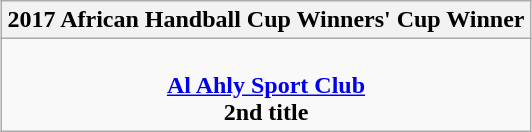<table class=wikitable style="text-align:center; margin:auto">
<tr>
<th>2017 African Handball Cup Winners' Cup Winner</th>
</tr>
<tr>
<td><br><strong><a href='#'>Al Ahly Sport Club</a></strong><br><strong>2nd title</strong></td>
</tr>
</table>
